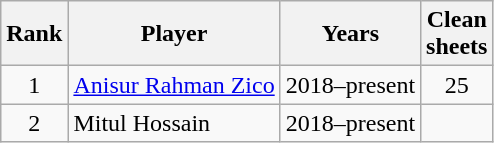<table class="wikitable" style="text-align:center">
<tr>
<th>Rank</th>
<th>Player</th>
<th>Years</th>
<th>Clean<br>sheets</th>
</tr>
<tr>
<td>1</td>
<td align="left"> <a href='#'>Anisur Rahman Zico</a></td>
<td>2018–present</td>
<td>25</td>
</tr>
<tr>
<td>2</td>
<td align="left"> Mitul Hossain</td>
<td>2018–present</td>
<td></td>
</tr>
</table>
